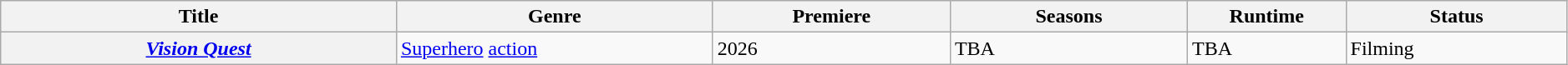<table class="wikitable plainrowheaders sortable" style="width:99%;">
<tr>
<th scope="col" style="width:25%;">Title</th>
<th scope="col" style="width:20%;">Genre</th>
<th scope="col" style="width:15%;">Premiere</th>
<th scope="col" style="width:15%;">Seasons</th>
<th scope="col" style="width:10%;">Runtime</th>
<th scope="col" style="width:14%;">Status</th>
</tr>
<tr>
<th scope="row"><em><a href='#'>Vision Quest</a></em></th>
<td><a href='#'>Superhero</a> <a href='#'>action</a></td>
<td>2026</td>
<td>TBA</td>
<td>TBA</td>
<td>Filming</td>
</tr>
</table>
